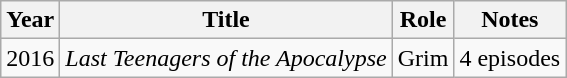<table class="wikitable sortable">
<tr>
<th>Year</th>
<th>Title</th>
<th>Role</th>
<th class="unsortable">Notes</th>
</tr>
<tr>
<td>2016</td>
<td><em>Last Teenagers of the Apocalypse</em></td>
<td>Grim</td>
<td>4 episodes</td>
</tr>
</table>
